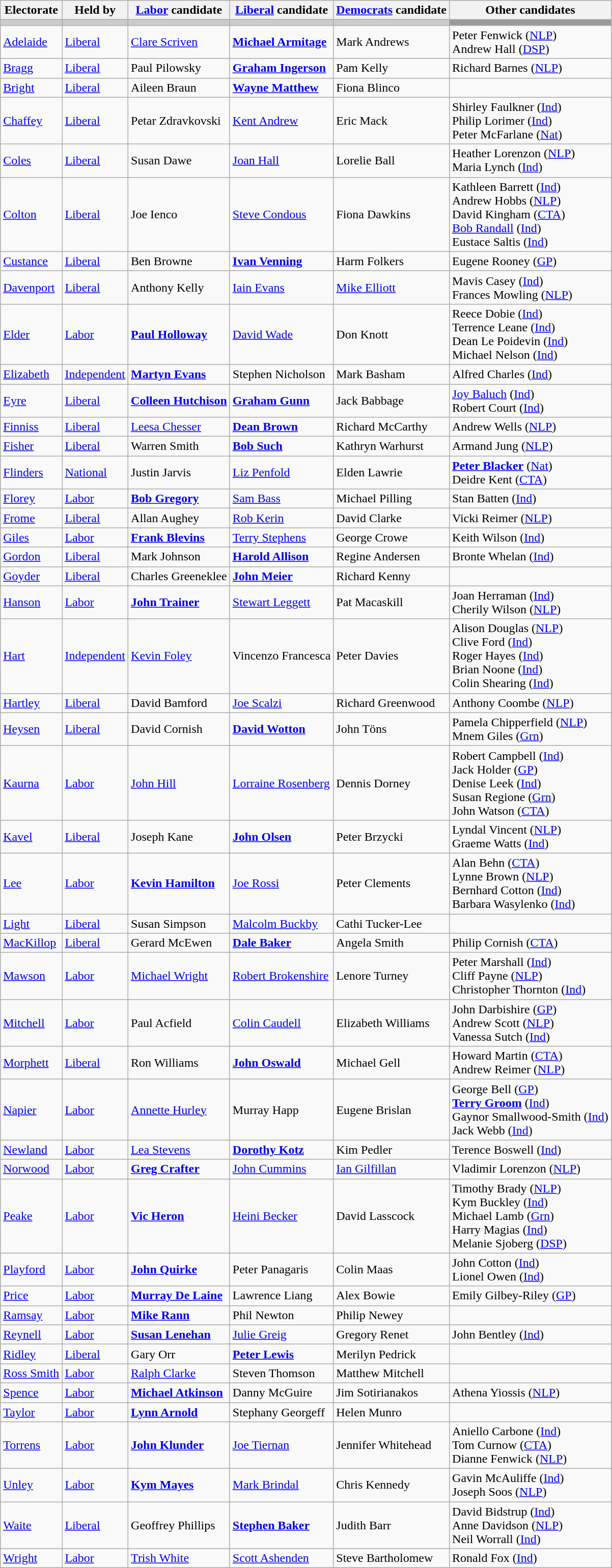<table class="wikitable">
<tr>
<th>Electorate</th>
<th>Held by</th>
<th><a href='#'>Labor</a> candidate</th>
<th><a href='#'>Liberal</a> candidate</th>
<th><a href='#'>Democrats</a> candidate</th>
<th>Other candidates</th>
</tr>
<tr bgcolor="#cccccc">
<td></td>
<td></td>
<td></td>
<td></td>
<td></td>
<td bgcolor="#999999"></td>
</tr>
<tr>
<td><a href='#'>Adelaide</a></td>
<td><a href='#'>Liberal</a></td>
<td><a href='#'>Clare Scriven</a></td>
<td><strong><a href='#'>Michael Armitage</a></strong></td>
<td>Mark Andrews</td>
<td>Peter Fenwick (<a href='#'>NLP</a>) <br> Andrew Hall (<a href='#'>DSP</a>)</td>
</tr>
<tr>
<td><a href='#'>Bragg</a></td>
<td><a href='#'>Liberal</a></td>
<td>Paul Pilowsky</td>
<td><strong><a href='#'>Graham Ingerson</a></strong></td>
<td>Pam Kelly</td>
<td>Richard Barnes (<a href='#'>NLP</a>)</td>
</tr>
<tr>
<td><a href='#'>Bright</a></td>
<td><a href='#'>Liberal</a></td>
<td>Aileen Braun</td>
<td><strong><a href='#'>Wayne Matthew</a></strong></td>
<td>Fiona Blinco</td>
<td></td>
</tr>
<tr>
<td><a href='#'>Chaffey</a></td>
<td><a href='#'>Liberal</a></td>
<td>Petar Zdravkovski</td>
<td><a href='#'>Kent Andrew</a></td>
<td>Eric Mack</td>
<td>Shirley Faulkner (<a href='#'>Ind</a>) <br> Philip Lorimer (<a href='#'>Ind</a>) <br> Peter McFarlane (<a href='#'>Nat</a>)</td>
</tr>
<tr>
<td><a href='#'>Coles</a></td>
<td><a href='#'>Liberal</a></td>
<td>Susan Dawe</td>
<td><a href='#'>Joan Hall</a></td>
<td>Lorelie Ball</td>
<td>Heather Lorenzon (<a href='#'>NLP</a>) <br> Maria Lynch (<a href='#'>Ind</a>)</td>
</tr>
<tr>
<td><a href='#'>Colton</a></td>
<td><a href='#'>Liberal</a></td>
<td>Joe Ienco</td>
<td><a href='#'>Steve Condous</a></td>
<td>Fiona Dawkins</td>
<td>Kathleen Barrett (<a href='#'>Ind</a>) <br> Andrew Hobbs (<a href='#'>NLP</a>) <br> David Kingham (<a href='#'>CTA</a>) <br> <a href='#'>Bob Randall</a> (<a href='#'>Ind</a>) <br> Eustace Saltis (<a href='#'>Ind</a>)</td>
</tr>
<tr>
<td><a href='#'>Custance</a></td>
<td><a href='#'>Liberal</a></td>
<td>Ben Browne</td>
<td><strong><a href='#'>Ivan Venning</a></strong></td>
<td>Harm Folkers</td>
<td>Eugene Rooney (<a href='#'>GP</a>)</td>
</tr>
<tr>
<td><a href='#'>Davenport</a></td>
<td><a href='#'>Liberal</a></td>
<td>Anthony Kelly</td>
<td><a href='#'>Iain Evans</a></td>
<td><a href='#'>Mike Elliott</a></td>
<td>Mavis Casey (<a href='#'>Ind</a>) <br> Frances Mowling (<a href='#'>NLP</a>)</td>
</tr>
<tr>
<td><a href='#'>Elder</a></td>
<td><a href='#'>Labor</a></td>
<td><strong><a href='#'>Paul Holloway</a></strong></td>
<td><a href='#'>David Wade</a></td>
<td>Don Knott</td>
<td>Reece Dobie (<a href='#'>Ind</a>) <br> Terrence Leane (<a href='#'>Ind</a>) <br> Dean Le Poidevin (<a href='#'>Ind</a>) <br> Michael Nelson (<a href='#'>Ind</a>)</td>
</tr>
<tr>
<td><a href='#'>Elizabeth</a></td>
<td><a href='#'>Independent</a></td>
<td><strong><a href='#'>Martyn Evans</a></strong></td>
<td>Stephen Nicholson</td>
<td>Mark Basham</td>
<td>Alfred Charles (<a href='#'>Ind</a>)</td>
</tr>
<tr>
<td><a href='#'>Eyre</a></td>
<td><a href='#'>Liberal</a></td>
<td><strong><a href='#'>Colleen Hutchison</a></strong></td>
<td><strong><a href='#'>Graham Gunn</a></strong></td>
<td>Jack Babbage</td>
<td><a href='#'>Joy Baluch</a> (<a href='#'>Ind</a>) <br> Robert Court (<a href='#'>Ind</a>)</td>
</tr>
<tr>
<td><a href='#'>Finniss</a></td>
<td><a href='#'>Liberal</a></td>
<td><a href='#'>Leesa Chesser</a></td>
<td><strong><a href='#'>Dean Brown</a></strong></td>
<td>Richard McCarthy</td>
<td>Andrew Wells (<a href='#'>NLP</a>)</td>
</tr>
<tr>
<td><a href='#'>Fisher</a></td>
<td><a href='#'>Liberal</a></td>
<td>Warren Smith</td>
<td><strong><a href='#'>Bob Such</a></strong></td>
<td>Kathryn Warhurst</td>
<td>Armand Jung (<a href='#'>NLP</a>)</td>
</tr>
<tr>
<td><a href='#'>Flinders</a></td>
<td><a href='#'>National</a></td>
<td>Justin Jarvis</td>
<td><a href='#'>Liz Penfold</a></td>
<td>Elden Lawrie</td>
<td><strong><a href='#'>Peter Blacker</a></strong> (<a href='#'>Nat</a>) <br> Deidre Kent (<a href='#'>CTA</a>)</td>
</tr>
<tr>
<td><a href='#'>Florey</a></td>
<td><a href='#'>Labor</a></td>
<td><strong><a href='#'>Bob Gregory</a></strong></td>
<td><a href='#'>Sam Bass</a></td>
<td>Michael Pilling</td>
<td>Stan Batten (<a href='#'>Ind</a>)</td>
</tr>
<tr>
<td><a href='#'>Frome</a></td>
<td><a href='#'>Liberal</a></td>
<td>Allan Aughey</td>
<td><a href='#'>Rob Kerin</a></td>
<td>David Clarke</td>
<td>Vicki Reimer (<a href='#'>NLP</a>)</td>
</tr>
<tr>
<td><a href='#'>Giles</a></td>
<td><a href='#'>Labor</a></td>
<td><strong><a href='#'>Frank Blevins</a></strong></td>
<td><a href='#'>Terry Stephens</a></td>
<td>George Crowe</td>
<td>Keith Wilson (<a href='#'>Ind</a>)</td>
</tr>
<tr>
<td><a href='#'>Gordon</a></td>
<td><a href='#'>Liberal</a></td>
<td>Mark Johnson</td>
<td><strong><a href='#'>Harold Allison</a></strong></td>
<td>Regine Andersen</td>
<td>Bronte Whelan (<a href='#'>Ind</a>)</td>
</tr>
<tr>
<td><a href='#'>Goyder</a></td>
<td><a href='#'>Liberal</a></td>
<td>Charles Greeneklee</td>
<td><strong><a href='#'>John Meier</a></strong></td>
<td>Richard Kenny</td>
<td></td>
</tr>
<tr>
<td><a href='#'>Hanson</a></td>
<td><a href='#'>Labor</a></td>
<td><strong><a href='#'>John Trainer</a></strong></td>
<td><a href='#'>Stewart Leggett</a></td>
<td>Pat Macaskill</td>
<td>Joan Herraman (<a href='#'>Ind</a>) <br> Cherily Wilson (<a href='#'>NLP</a>)</td>
</tr>
<tr>
<td><a href='#'>Hart</a></td>
<td><a href='#'>Independent</a></td>
<td><a href='#'>Kevin Foley</a></td>
<td>Vincenzo Francesca</td>
<td>Peter Davies</td>
<td>Alison Douglas (<a href='#'>NLP</a>) <br> Clive Ford (<a href='#'>Ind</a>) <br> Roger Hayes (<a href='#'>Ind</a>) <br> Brian Noone (<a href='#'>Ind</a>) <br> Colin Shearing (<a href='#'>Ind</a>)</td>
</tr>
<tr>
<td><a href='#'>Hartley</a></td>
<td><a href='#'>Liberal</a></td>
<td>David Bamford</td>
<td><a href='#'>Joe Scalzi</a></td>
<td>Richard Greenwood</td>
<td>Anthony Coombe (<a href='#'>NLP</a>)</td>
</tr>
<tr>
<td><a href='#'>Heysen</a></td>
<td><a href='#'>Liberal</a></td>
<td>David Cornish</td>
<td><strong><a href='#'>David Wotton</a></strong></td>
<td>John Töns</td>
<td>Pamela Chipperfield (<a href='#'>NLP</a>) <br> Mnem Giles (<a href='#'>Grn</a>)</td>
</tr>
<tr>
<td><a href='#'>Kaurna</a></td>
<td><a href='#'>Labor</a></td>
<td><a href='#'>John Hill</a></td>
<td><a href='#'>Lorraine Rosenberg</a></td>
<td>Dennis Dorney</td>
<td>Robert Campbell (<a href='#'>Ind</a>) <br> Jack Holder (<a href='#'>GP</a>) <br> Denise Leek (<a href='#'>Ind</a>) <br> Susan Regione (<a href='#'>Grn</a>) <br> John Watson (<a href='#'>CTA</a>)</td>
</tr>
<tr>
<td><a href='#'>Kavel</a></td>
<td><a href='#'>Liberal</a></td>
<td>Joseph Kane</td>
<td><strong><a href='#'>John Olsen</a></strong></td>
<td>Peter Brzycki</td>
<td>Lyndal Vincent (<a href='#'>NLP</a>) <br> Graeme Watts (<a href='#'>Ind</a>)</td>
</tr>
<tr>
<td><a href='#'>Lee</a></td>
<td><a href='#'>Labor</a></td>
<td><strong><a href='#'>Kevin Hamilton</a></strong></td>
<td><a href='#'>Joe Rossi</a></td>
<td>Peter Clements</td>
<td>Alan Behn (<a href='#'>CTA</a>) <br> Lynne Brown (<a href='#'>NLP</a>) <br> Bernhard Cotton (<a href='#'>Ind</a>) <br> Barbara Wasylenko (<a href='#'>Ind</a>)</td>
</tr>
<tr>
<td><a href='#'>Light</a></td>
<td><a href='#'>Liberal</a></td>
<td>Susan Simpson</td>
<td><a href='#'>Malcolm Buckby</a></td>
<td>Cathi Tucker-Lee</td>
<td></td>
</tr>
<tr>
<td><a href='#'>MacKillop</a></td>
<td><a href='#'>Liberal</a></td>
<td>Gerard McEwen</td>
<td><strong><a href='#'>Dale Baker</a></strong></td>
<td>Angela Smith</td>
<td>Philip Cornish (<a href='#'>CTA</a>)</td>
</tr>
<tr>
<td><a href='#'>Mawson</a></td>
<td><a href='#'>Labor</a></td>
<td><a href='#'>Michael Wright</a></td>
<td><a href='#'>Robert Brokenshire</a></td>
<td>Lenore Turney</td>
<td>Peter Marshall (<a href='#'>Ind</a>) <br> Cliff Payne (<a href='#'>NLP</a>) <br> Christopher Thornton (<a href='#'>Ind</a>)</td>
</tr>
<tr>
<td><a href='#'>Mitchell</a></td>
<td><a href='#'>Labor</a></td>
<td>Paul Acfield</td>
<td><a href='#'>Colin Caudell</a></td>
<td>Elizabeth Williams</td>
<td>John Darbishire (<a href='#'>GP</a>) <br> Andrew Scott (<a href='#'>NLP</a>) <br> Vanessa Sutch (<a href='#'>Ind</a>)</td>
</tr>
<tr>
<td><a href='#'>Morphett</a></td>
<td><a href='#'>Liberal</a></td>
<td>Ron Williams</td>
<td><strong><a href='#'>John Oswald</a></strong></td>
<td>Michael Gell</td>
<td>Howard Martin (<a href='#'>CTA</a>) <br> Andrew Reimer (<a href='#'>NLP</a>)</td>
</tr>
<tr>
<td><a href='#'>Napier</a></td>
<td><a href='#'>Labor</a></td>
<td><a href='#'>Annette Hurley</a></td>
<td>Murray Happ</td>
<td>Eugene Brislan</td>
<td>George Bell (<a href='#'>GP</a>) <br> <strong><a href='#'>Terry Groom</a></strong> (<a href='#'>Ind</a>) <br> Gaynor Smallwood-Smith (<a href='#'>Ind</a>) <br> Jack Webb (<a href='#'>Ind</a>)</td>
</tr>
<tr>
<td><a href='#'>Newland</a></td>
<td><a href='#'>Labor</a></td>
<td><a href='#'>Lea Stevens</a></td>
<td><strong><a href='#'>Dorothy Kotz</a></strong></td>
<td>Kim Pedler</td>
<td>Terence Boswell (<a href='#'>Ind</a>)</td>
</tr>
<tr>
<td><a href='#'>Norwood</a></td>
<td><a href='#'>Labor</a></td>
<td><strong><a href='#'>Greg Crafter</a></strong></td>
<td><a href='#'>John Cummins</a></td>
<td><a href='#'>Ian Gilfillan</a></td>
<td>Vladimir Lorenzon (<a href='#'>NLP</a>)</td>
</tr>
<tr>
<td><a href='#'>Peake</a></td>
<td><a href='#'>Labor</a></td>
<td><strong><a href='#'>Vic Heron</a></strong></td>
<td><a href='#'>Heini Becker</a></td>
<td>David Lasscock</td>
<td>Timothy Brady (<a href='#'>NLP</a>) <br> Kym Buckley (<a href='#'>Ind</a>) <br> Michael Lamb (<a href='#'>Grn</a>) <br> Harry Magias (<a href='#'>Ind</a>) <br> Melanie Sjoberg (<a href='#'>DSP</a>)</td>
</tr>
<tr>
<td><a href='#'>Playford</a></td>
<td><a href='#'>Labor</a></td>
<td><strong><a href='#'>John Quirke</a></strong></td>
<td>Peter Panagaris</td>
<td>Colin Maas</td>
<td>John Cotton (<a href='#'>Ind</a>) <br> Lionel Owen (<a href='#'>Ind</a>)</td>
</tr>
<tr>
<td><a href='#'>Price</a></td>
<td><a href='#'>Labor</a></td>
<td><strong><a href='#'>Murray De Laine</a></strong></td>
<td>Lawrence Liang</td>
<td>Alex Bowie</td>
<td>Emily Gilbey-Riley (<a href='#'>GP</a>)</td>
</tr>
<tr>
<td><a href='#'>Ramsay</a></td>
<td><a href='#'>Labor</a></td>
<td><strong><a href='#'>Mike Rann</a></strong></td>
<td>Phil Newton</td>
<td>Philip Newey</td>
<td></td>
</tr>
<tr>
<td><a href='#'>Reynell</a></td>
<td><a href='#'>Labor</a></td>
<td><strong><a href='#'>Susan Lenehan</a></strong></td>
<td><a href='#'>Julie Greig</a></td>
<td>Gregory Renet</td>
<td>John Bentley (<a href='#'>Ind</a>)</td>
</tr>
<tr>
<td><a href='#'>Ridley</a></td>
<td><a href='#'>Liberal</a></td>
<td>Gary Orr</td>
<td><strong><a href='#'>Peter Lewis</a></strong></td>
<td>Merilyn Pedrick</td>
<td></td>
</tr>
<tr>
<td><a href='#'>Ross Smith</a></td>
<td><a href='#'>Labor</a></td>
<td><a href='#'>Ralph Clarke</a></td>
<td>Steven Thomson</td>
<td>Matthew Mitchell</td>
<td></td>
</tr>
<tr>
<td><a href='#'>Spence</a></td>
<td><a href='#'>Labor</a></td>
<td><strong><a href='#'>Michael Atkinson</a></strong></td>
<td>Danny McGuire</td>
<td>Jim Sotirianakos</td>
<td>Athena Yiossis (<a href='#'>NLP</a>)</td>
</tr>
<tr>
<td><a href='#'>Taylor</a></td>
<td><a href='#'>Labor</a></td>
<td><strong><a href='#'>Lynn Arnold</a></strong></td>
<td>Stephany Georgeff</td>
<td>Helen Munro</td>
<td></td>
</tr>
<tr>
<td><a href='#'>Torrens</a></td>
<td><a href='#'>Labor</a></td>
<td><strong><a href='#'>John Klunder</a></strong></td>
<td><a href='#'>Joe Tiernan</a></td>
<td>Jennifer Whitehead</td>
<td>Aniello Carbone (<a href='#'>Ind</a>) <br> Tom Curnow (<a href='#'>CTA</a>) <br> Dianne Fenwick (<a href='#'>NLP</a>)</td>
</tr>
<tr>
<td><a href='#'>Unley</a></td>
<td><a href='#'>Labor</a></td>
<td><strong><a href='#'>Kym Mayes</a></strong></td>
<td><a href='#'>Mark Brindal</a></td>
<td>Chris Kennedy</td>
<td>Gavin McAuliffe (<a href='#'>Ind</a>) <br> Joseph Soos (<a href='#'>NLP</a>)</td>
</tr>
<tr>
<td><a href='#'>Waite</a></td>
<td><a href='#'>Liberal</a></td>
<td>Geoffrey Phillips</td>
<td><strong><a href='#'>Stephen Baker</a></strong></td>
<td>Judith Barr</td>
<td>David Bidstrup (<a href='#'>Ind</a>) <br> Anne Davidson (<a href='#'>NLP</a>) <br> Neil Worrall (<a href='#'>Ind</a>)</td>
</tr>
<tr>
<td><a href='#'>Wright</a></td>
<td><a href='#'>Labor</a></td>
<td><a href='#'>Trish White</a></td>
<td><a href='#'>Scott Ashenden</a></td>
<td>Steve Bartholomew</td>
<td>Ronald Fox (<a href='#'>Ind</a>)</td>
</tr>
</table>
